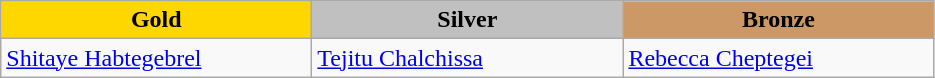<table class="wikitable" style="text-align:left">
<tr align="center">
<td width=200 bgcolor=gold><strong>Gold</strong></td>
<td width=200 bgcolor=silver><strong>Silver</strong></td>
<td width=200 bgcolor=CC9966><strong>Bronze</strong></td>
</tr>
<tr>
<td><a href='#'>Shitaye Habtegebrel</a><br><em></em></td>
<td><a href='#'>Tejitu Chalchissa</a><br><em></em></td>
<td><a href='#'>Rebecca Cheptegei</a><br><em></em></td>
</tr>
</table>
